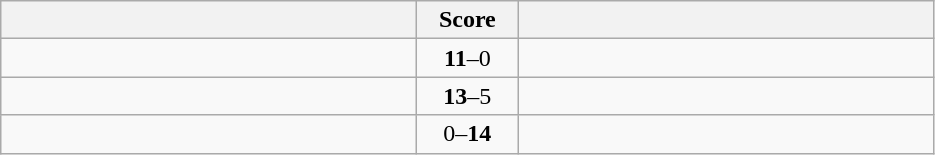<table class="wikitable" style="text-align: center;">
<tr>
<th width=270></th>
<th width=60>Score</th>
<th width=270></th>
</tr>
<tr>
<td align=left><strong></strong></td>
<td><strong>11</strong>–0</td>
<td align=left></td>
</tr>
<tr>
<td align=left><strong></strong></td>
<td><strong>13</strong>–5</td>
<td align=left></td>
</tr>
<tr>
<td align=left></td>
<td>0–<strong>14</strong></td>
<td align=left><strong></strong></td>
</tr>
</table>
